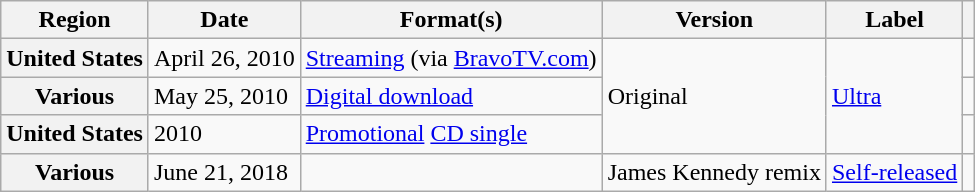<table class="wikitable plainrowheaders">
<tr>
<th scope="col">Region</th>
<th scope="col">Date</th>
<th scope="col">Format(s)</th>
<th scope="col">Version</th>
<th scope="col">Label</th>
<th scope="col"></th>
</tr>
<tr>
<th scope="row">United States</th>
<td>April 26, 2010</td>
<td><a href='#'>Streaming</a> (via <a href='#'>BravoTV.com</a>)</td>
<td rowspan="3">Original</td>
<td rowspan="3"><a href='#'>Ultra</a></td>
<td style="text-align:center;"></td>
</tr>
<tr>
<th scope="row">Various</th>
<td>May 25, 2010</td>
<td><a href='#'>Digital download</a></td>
<td style="text-align:center;"></td>
</tr>
<tr>
<th scope="row">United States</th>
<td>2010</td>
<td><a href='#'>Promotional</a> <a href='#'>CD single</a></td>
<td style="text-align:center;"></td>
</tr>
<tr>
<th scope="row">Various</th>
<td>June 21, 2018</td>
<td></td>
<td>James Kennedy remix</td>
<td><a href='#'>Self-released</a></td>
<td style="text-align:center;"></td>
</tr>
</table>
